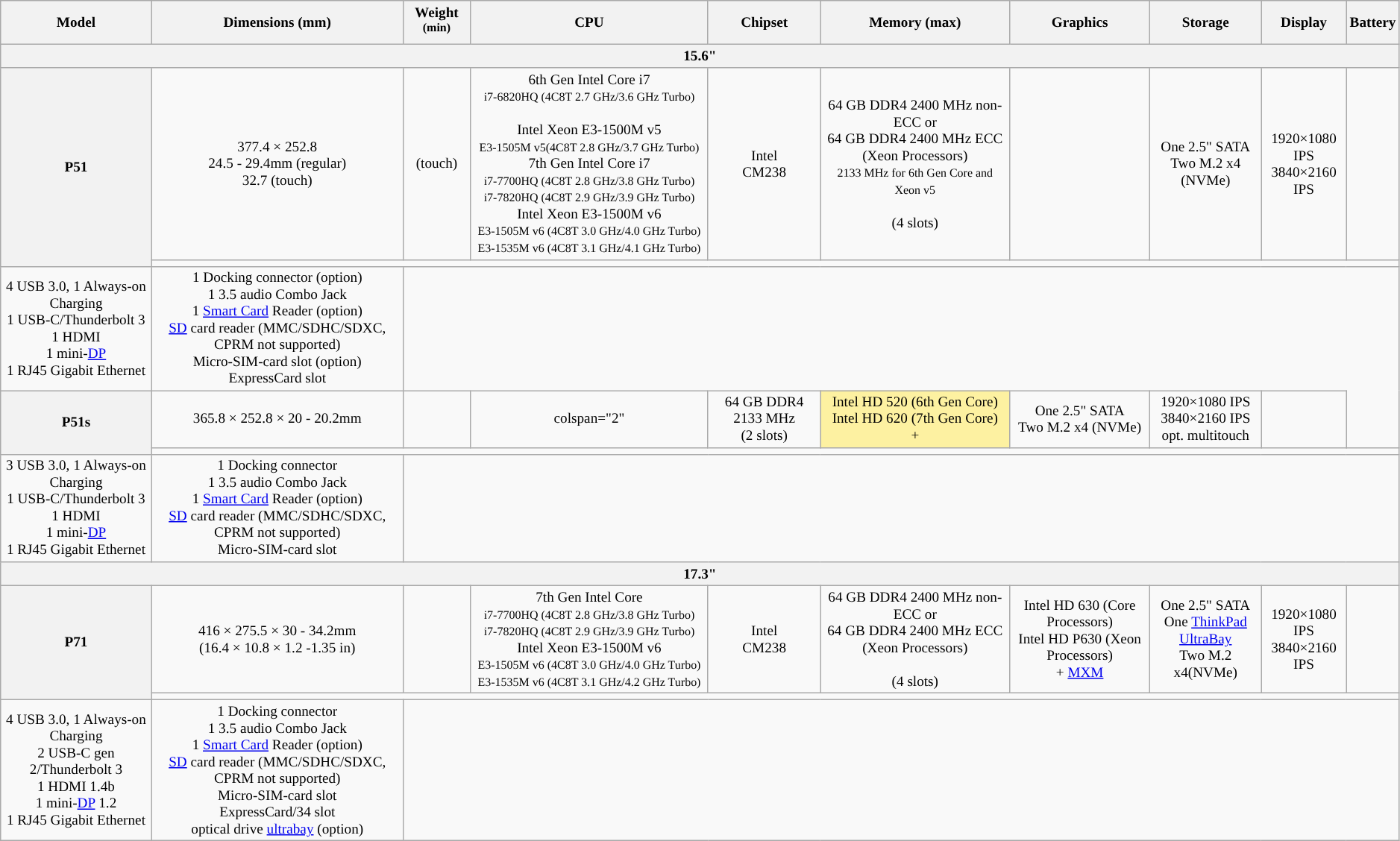<table class="wikitable" style="font-size: 80%; text-align: center; min-width: 80%;">
<tr>
<th>Model</th>
<th>Dimensions (mm)</th>
<th>Weight <sup>(min)</sup></th>
<th style="width:17%">CPU</th>
<th>Chipset</th>
<th>Memory (max)</th>
<th>Graphics</th>
<th>Storage</th>
<th>Display</th>
<th>Battery</th>
</tr>
<tr>
<th colspan="10">15.6"</th>
</tr>
<tr>
<th rowspan="2">P51</th>
<td>377.4 × 252.8<br>24.5 - 29.4mm (regular) <br>32.7 (touch)</td>
<td>(touch)</td>
<td style="background:">6th Gen Intel Core i7 <br><small> i7-6820HQ (4C8T 2.7 GHz/3.6 GHz Turbo)</small><br><br>Intel Xeon E3-1500M v5 <br><small> E3-1505M v5(4C8T 2.8 GHz/3.7 GHz Turbo)</small><br>
7th Gen Intel Core i7 <br><small> i7-7700HQ (4C8T 2.8 GHz/3.8 GHz Turbo) <br> i7-7820HQ (4C8T 2.9 GHz/3.9 GHz Turbo)</small><br>
Intel Xeon E3-1500M v6 <br><small> E3-1505M v6 (4C8T 3.0 GHz/4.0 GHz Turbo) <br> E3-1535M v6 (4C8T 3.1 GHz/4.1 GHz Turbo)</small></td>
<td>Intel<br>CM238</td>
<td style="background:">64 GB DDR4 2400 MHz non-ECC or<br>64 GB DDR4 2400 MHz ECC (Xeon Processors)<br><small> 2133 MHz for 6th Gen Core and Xeon v5</small><br><br>(4 slots)</td>
<td></td>
<td style="background:">One 2.5" SATA<br> Two M.2 x4 (NVMe)</td>
<td style="background:">1920×1080 IPS<br>3840×2160 IPS<br></td>
<td></td>
</tr>
<tr>
<td colspan="9"></td>
</tr>
<tr>
<td>4 USB 3.0, 1 Always-on Charging<br> 1 USB-C/Thunderbolt 3<br>1 HDMI<br> 1 mini-<a href='#'>DP</a><br> 1 RJ45 Gigabit Ethernet</td>
<td>1 Docking connector (option)<br> 1 3.5 audio Combo Jack<br> 1 <a href='#'>Smart Card</a> Reader (option)<br> <a href='#'>SD</a> card reader (MMC/SDHC/SDXC, CPRM not supported)<br> Micro-SIM-card slot (option)<br> ExpressCard slot<br>	</td>
</tr>
<tr>
<th rowspan="2">P51s</th>
<td>365.8 × 252.8 × 20 - 20.2mm</td>
<td></td>
<td>colspan="2" </td>
<td style="background:">64 GB DDR4 2133 MHz<br> (2 slots)</td>
<td style="background:#fdf1a1;">Intel HD 520 (6th Gen Core)<br> Intel HD 620 (7th Gen Core) <br>+ </td>
<td style="background:">One 2.5" SATA <br>Two M.2 x4 (NVMe)</td>
<td style="background:">1920×1080 IPS<br> 3840×2160 IPS<br> opt. multitouch</td>
<td></td>
</tr>
<tr>
<td colspan="9"></td>
</tr>
<tr>
<td>3 USB 3.0, 1 Always-on Charging<br> 1 USB-C/Thunderbolt 3<br> 1 HDMI<br> 1 mini-<a href='#'>DP</a><br> 1 RJ45 Gigabit Ethernet<br></td>
<td>1 Docking connector<br> 1 3.5 audio Combo Jack<br> 1 <a href='#'>Smart Card</a> Reader (option)<br> <a href='#'>SD</a> card reader (MMC/SDHC/SDXC, CPRM not supported)<br> Micro-SIM-card slot<br>	</td>
</tr>
<tr>
<th colspan="10">17.3"</th>
</tr>
<tr>
<th rowspan="2">P71</th>
<td>416 × 275.5 × 30 - 34.2mm<br> (16.4 × 10.8 × 1.2 -1.35 in)</td>
<td></td>
<td style="background:">7th Gen Intel Core <br><small> i7-7700HQ (4C8T 2.8 GHz/3.8 GHz Turbo) <br> i7-7820HQ (4C8T 2.9 GHz/3.9 GHz Turbo)</small><br>Intel Xeon E3-1500M v6 <br><small> E3-1505M v6 (4C8T 3.0 GHz/4.0 GHz Turbo) <br>E3-1535M v6 (4C8T 3.1 GHz/4.2 GHz Turbo)</small></td>
<td>Intel<br>CM238</td>
<td style="background:">64 GB DDR4 2400 MHz non-ECC or<br>64 GB DDR4 2400 MHz ECC (Xeon Processors)<br><br>(4 slots)</td>
<td style="background:">Intel HD 630 (Core Processors) <br> Intel HD P630 (Xeon Processors)<br> + <a href='#'>MXM</a><br></td>
<td style="background:">One 2.5" SATA<br> One <a href='#'>ThinkPad UltraBay</a><br> Two M.2 x4(NVMe)</td>
<td style="background:">1920×1080 IPS<br> 3840×2160 IPS<br></td>
<td></td>
</tr>
<tr>
<td colspan="9"></td>
</tr>
<tr>
<td>4 USB 3.0, 1 Always-on Charging<br> 2 USB-C gen 2/Thunderbolt 3<br> 1 HDMI 1.4b<br> 1 mini-<a href='#'>DP</a> 1.2<br> 1 RJ45 Gigabit Ethernet<br></td>
<td>1 Docking connector<br> 1 3.5 audio Combo Jack<br> 1 <a href='#'>Smart Card</a> Reader (option)<br> <a href='#'>SD</a> card reader (MMC/SDHC/SDXC, CPRM not supported)<br> Micro-SIM-card slot<br> ExpressCard/34 slot<br> optical drive <a href='#'>ultrabay</a> (option)<br>	</td>
</tr>
</table>
